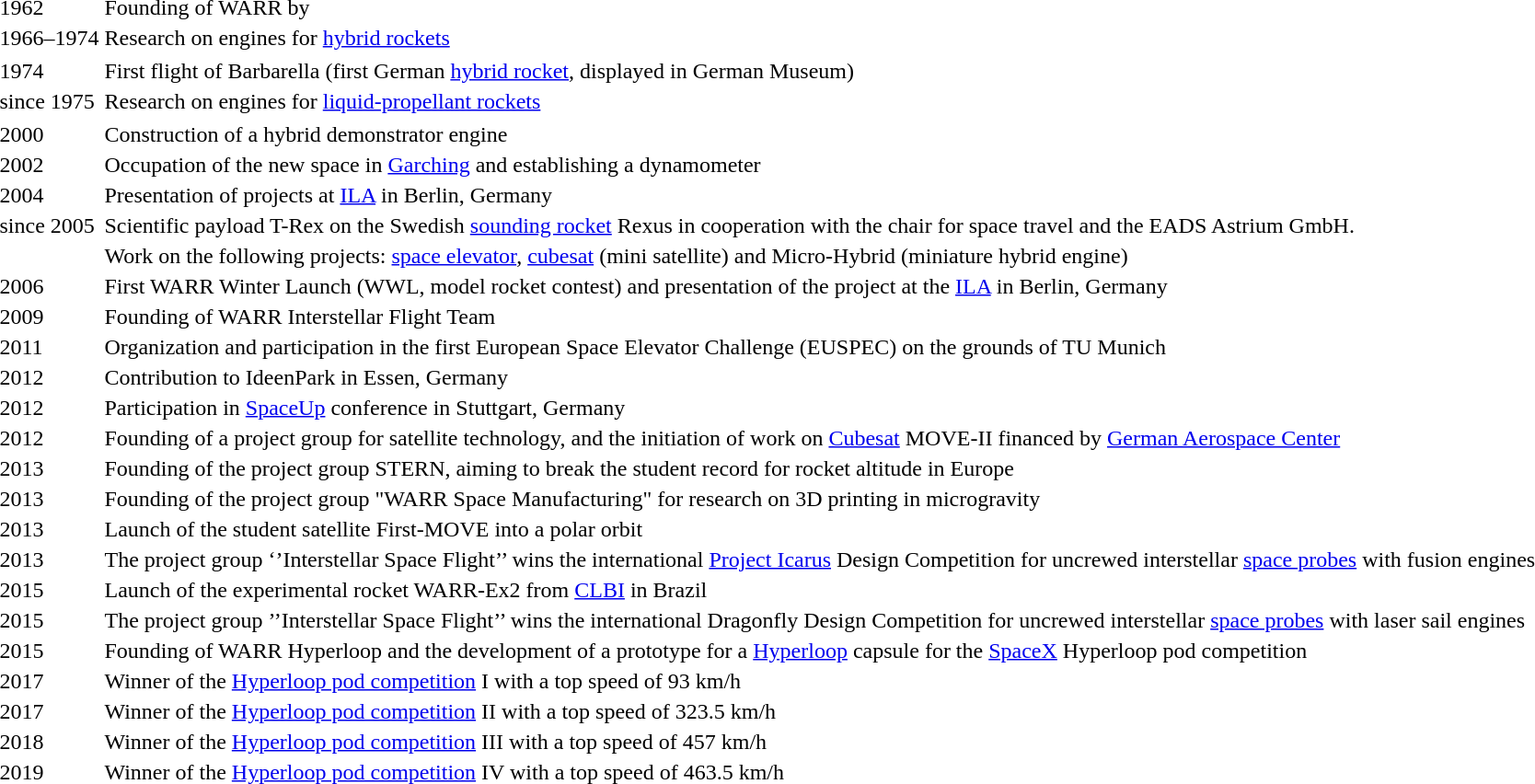<table class="toptextcells">
<tr>
<td>1962</td>
<td>Founding of WARR by </td>
</tr>
<tr>
<td>1966–1974</td>
<td>Research on engines for <a href='#'>hybrid rockets</a></td>
</tr>
<tr>
</tr>
<tr>
<td>1974</td>
<td>First flight of Barbarella (first German <a href='#'>hybrid rocket</a>, displayed in German Museum)</td>
</tr>
<tr>
<td>since 1975</td>
<td>Research on engines for <a href='#'>liquid-propellant rockets</a></td>
</tr>
<tr>
</tr>
<tr>
<td>2000</td>
<td>Construction of a hybrid demonstrator engine</td>
</tr>
<tr>
<td>2002</td>
<td>Occupation of the new space in <a href='#'>Garching</a> and establishing a dynamometer</td>
</tr>
<tr>
<td>2004</td>
<td>Presentation of projects at <a href='#'>ILA</a> in Berlin, Germany</td>
</tr>
<tr>
<td>since 2005</td>
<td>Scientific payload T-Rex on the Swedish <a href='#'>sounding rocket</a> Rexus in cooperation with the chair for space travel and the EADS Astrium GmbH.</td>
</tr>
<tr>
<td></td>
<td>Work on the following projects: <a href='#'>space elevator</a>, <a href='#'>cubesat</a> (mini satellite) and Micro-Hybrid (miniature hybrid engine)</td>
</tr>
<tr>
<td>2006</td>
<td>First WARR Winter Launch (WWL, model rocket contest) and presentation of the project at the  <a href='#'>ILA</a> in Berlin, Germany</td>
</tr>
<tr>
<td>2009</td>
<td>Founding of WARR Interstellar Flight Team </td>
<td></td>
</tr>
<tr>
<td>2011</td>
<td>Organization and participation in the first European Space Elevator Challenge (EUSPEC) on the grounds of TU Munich</td>
<td></td>
</tr>
<tr>
<td>2012</td>
<td>Contribution to IdeenPark in Essen, Germany </td>
<td></td>
</tr>
<tr>
<td>2012</td>
<td>Participation in <a href='#'>SpaceUp</a> conference in Stuttgart, Germany</td>
<td></td>
</tr>
<tr>
<td>2012</td>
<td>Founding of a project group for satellite technology, and the initiation of work on <a href='#'>Cubesat</a> MOVE-II financed by <a href='#'>German Aerospace Center</a></td>
<td></td>
</tr>
<tr>
<td>2013</td>
<td>Founding of the project group STERN, aiming to break the student record for rocket altitude in Europe</td>
<td></td>
</tr>
<tr>
<td>2013</td>
<td>Founding of the project group "WARR Space Manufacturing" for research on 3D printing in microgravity</td>
<td></td>
</tr>
<tr>
<td>2013</td>
<td>Launch of the student satellite First-MOVE into a polar orbit</td>
<td></td>
</tr>
<tr>
<td>2013</td>
<td>The project group ‘’Interstellar Space Flight’’ wins the international <a href='#'>Project Icarus</a> Design Competition for uncrewed interstellar <a href='#'>space probes</a> with fusion engines</td>
<td></td>
</tr>
<tr>
<td>2015</td>
<td>Launch of the experimental rocket WARR-Ex2 from  <a href='#'>CLBI</a> in Brazil</td>
<td></td>
</tr>
<tr>
<td>2015</td>
<td>The project group ’’Interstellar Space Flight’’ wins the international Dragonfly Design Competition for uncrewed interstellar <a href='#'>space probes</a> with laser sail engines</td>
<td></td>
</tr>
<tr>
<td>2015</td>
<td>Founding of WARR Hyperloop and the development of a prototype for a <a href='#'>Hyperloop</a> capsule for the <a href='#'>SpaceX</a> Hyperloop pod competition</td>
</tr>
<tr>
<td>2017</td>
<td>Winner of the <a href='#'>Hyperloop pod competition</a> I with a top speed of 93 km/h</td>
</tr>
<tr>
<td>2017</td>
<td>Winner of the <a href='#'>Hyperloop pod competition</a> II with a top speed of 323.5 km/h</td>
</tr>
<tr>
<td>2018</td>
<td>Winner of the <a href='#'>Hyperloop pod competition</a> III with a top speed of 457 km/h</td>
</tr>
<tr>
<td>2019</td>
<td>Winner of the <a href='#'>Hyperloop pod competition</a> IV with a top speed of 463.5 km/h</td>
</tr>
</table>
